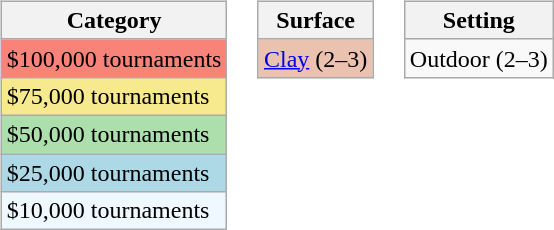<table>
<tr valign=top>
<td><br><table class=wikitable>
<tr>
<th>Category</th>
</tr>
<tr bgcolor=#F88379>
<td>$100,000 tournaments</td>
</tr>
<tr bgcolor=#F7E98E>
<td>$75,000 tournaments</td>
</tr>
<tr bgcolor=#ADDFAD>
<td>$50,000 tournaments</td>
</tr>
<tr bgcolor=lightblue>
<td>$25,000 tournaments</td>
</tr>
<tr bgcolor=#f0f8ff>
<td>$10,000 tournaments</td>
</tr>
</table>
</td>
<td><br><table class=wikitable>
<tr>
<th>Surface</th>
</tr>
<tr>
<td bgcolor=EBC2AF><a href='#'>Clay</a> (2–3)</td>
</tr>
</table>
</td>
<td><br><table class=wikitable>
<tr>
<th>Setting</th>
</tr>
<tr>
<td>Outdoor (2–3)</td>
</tr>
</table>
</td>
</tr>
</table>
